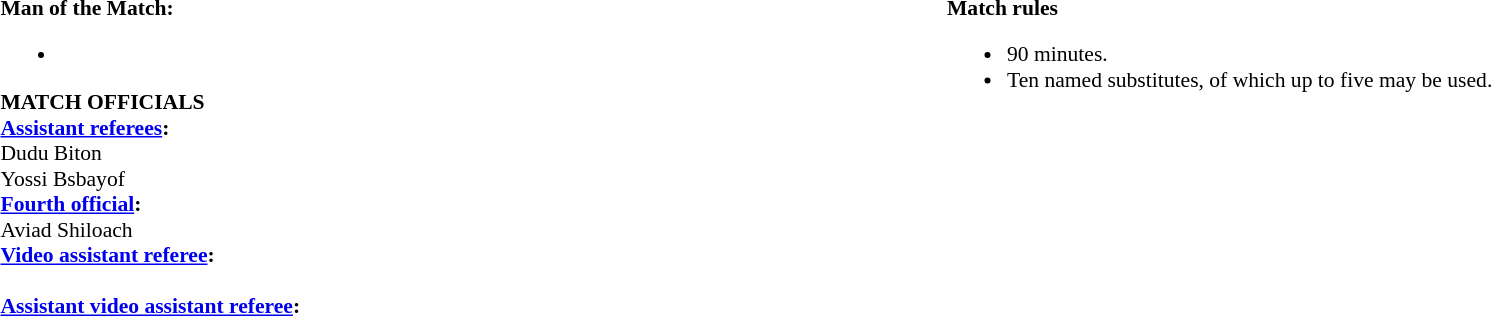<table width=100% style="font-size: 90%">
<tr>
<td width=50% valign=top><br><strong>Man of the Match:</strong><ul><li></li></ul><strong>MATCH OFFICIALS</strong>
<br><strong> <a href='#'>Assistant referees</a>:</strong>
<br> Dudu Biton
<br> Yossi Bsbayof
<br><strong><a href='#'>Fourth official</a>:</strong>
<br> Aviad Shiloach
<br><strong><a href='#'>Video assistant referee</a>:</strong>
<br> 
<br><strong><a href='#'>Assistant video assistant referee</a>:</strong>
<br></td>
<td width=50% valign=top><br><strong>Match rules</strong><ul><li>90 minutes.</li><li>Ten named substitutes, of which up to five may be used.</li></ul></td>
</tr>
</table>
